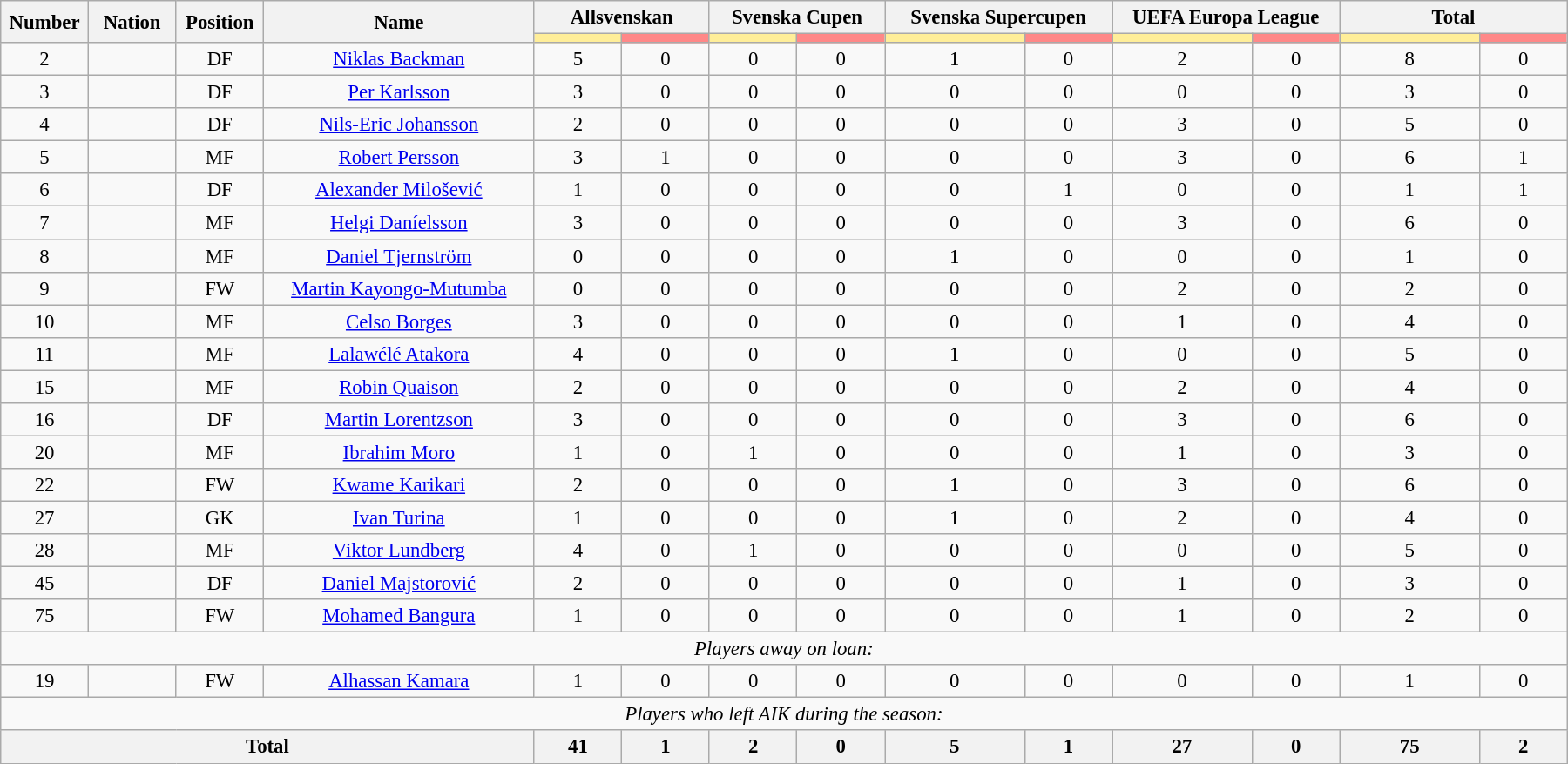<table class="wikitable" style="font-size: 95%; text-align: center;">
<tr>
<th rowspan=2 width=60>Number</th>
<th rowspan=2 width=60>Nation</th>
<th rowspan=2 width=60>Position</th>
<th rowspan=2 width=200>Name</th>
<th colspan=2>Allsvenskan</th>
<th colspan=2>Svenska Cupen</th>
<th colspan=2>Svenska Supercupen</th>
<th colspan=2>UEFA Europa League</th>
<th colspan=2>Total</th>
</tr>
<tr>
<th style="width:60px; background:#fe9;"></th>
<th style="width:60px; background:#ff8888;"></th>
<th style="width:60px; background:#fe9;"></th>
<th style="width:60px; background:#ff8888;"></th>
<th style="width:100px; background:#fe9;"></th>
<th style="width:60px; background:#ff8888;"></th>
<th style="width:100px; background:#fe9;"></th>
<th style="width:60px; background:#ff8888;"></th>
<th style="width:100px; background:#fe9;"></th>
<th style="width:60px; background:#ff8888;"></th>
</tr>
<tr>
<td>2</td>
<td></td>
<td>DF</td>
<td><a href='#'>Niklas Backman</a></td>
<td>5</td>
<td>0</td>
<td>0</td>
<td>0</td>
<td>1</td>
<td>0</td>
<td>2</td>
<td>0</td>
<td>8</td>
<td>0</td>
</tr>
<tr>
<td>3</td>
<td></td>
<td>DF</td>
<td><a href='#'>Per Karlsson</a></td>
<td>3</td>
<td>0</td>
<td>0</td>
<td>0</td>
<td>0</td>
<td>0</td>
<td>0</td>
<td>0</td>
<td>3</td>
<td>0</td>
</tr>
<tr>
<td>4</td>
<td></td>
<td>DF</td>
<td><a href='#'>Nils-Eric Johansson</a></td>
<td>2</td>
<td>0</td>
<td>0</td>
<td>0</td>
<td>0</td>
<td>0</td>
<td>3</td>
<td>0</td>
<td>5</td>
<td>0</td>
</tr>
<tr>
<td>5</td>
<td></td>
<td>MF</td>
<td><a href='#'>Robert Persson</a></td>
<td>3</td>
<td>1</td>
<td>0</td>
<td>0</td>
<td>0</td>
<td>0</td>
<td>3</td>
<td>0</td>
<td>6</td>
<td>1</td>
</tr>
<tr>
<td>6</td>
<td></td>
<td>DF</td>
<td><a href='#'>Alexander Milošević</a></td>
<td>1</td>
<td>0</td>
<td>0</td>
<td>0</td>
<td>0</td>
<td>1</td>
<td>0</td>
<td>0</td>
<td>1</td>
<td>1</td>
</tr>
<tr>
<td>7</td>
<td></td>
<td>MF</td>
<td><a href='#'>Helgi Daníelsson</a></td>
<td>3</td>
<td>0</td>
<td>0</td>
<td>0</td>
<td>0</td>
<td>0</td>
<td>3</td>
<td>0</td>
<td>6</td>
<td>0</td>
</tr>
<tr>
<td>8</td>
<td></td>
<td>MF</td>
<td><a href='#'>Daniel Tjernström</a></td>
<td>0</td>
<td>0</td>
<td>0</td>
<td>0</td>
<td>1</td>
<td>0</td>
<td>0</td>
<td>0</td>
<td>1</td>
<td>0</td>
</tr>
<tr>
<td>9</td>
<td></td>
<td>FW</td>
<td><a href='#'>Martin Kayongo-Mutumba</a></td>
<td>0</td>
<td>0</td>
<td>0</td>
<td>0</td>
<td>0</td>
<td>0</td>
<td>2</td>
<td>0</td>
<td>2</td>
<td>0</td>
</tr>
<tr>
<td>10</td>
<td></td>
<td>MF</td>
<td><a href='#'>Celso Borges</a></td>
<td>3</td>
<td>0</td>
<td>0</td>
<td>0</td>
<td>0</td>
<td>0</td>
<td>1</td>
<td>0</td>
<td>4</td>
<td>0</td>
</tr>
<tr>
<td>11</td>
<td></td>
<td>MF</td>
<td><a href='#'>Lalawélé Atakora</a></td>
<td>4</td>
<td>0</td>
<td>0</td>
<td>0</td>
<td>1</td>
<td>0</td>
<td>0</td>
<td>0</td>
<td>5</td>
<td>0</td>
</tr>
<tr>
<td>15</td>
<td></td>
<td>MF</td>
<td><a href='#'>Robin Quaison</a></td>
<td>2</td>
<td>0</td>
<td>0</td>
<td>0</td>
<td>0</td>
<td>0</td>
<td>2</td>
<td>0</td>
<td>4</td>
<td>0</td>
</tr>
<tr>
<td>16</td>
<td></td>
<td>DF</td>
<td><a href='#'>Martin Lorentzson</a></td>
<td>3</td>
<td>0</td>
<td>0</td>
<td>0</td>
<td>0</td>
<td>0</td>
<td>3</td>
<td>0</td>
<td>6</td>
<td>0</td>
</tr>
<tr>
<td>20</td>
<td></td>
<td>MF</td>
<td><a href='#'>Ibrahim Moro</a></td>
<td>1</td>
<td>0</td>
<td>1</td>
<td>0</td>
<td>0</td>
<td>0</td>
<td>1</td>
<td>0</td>
<td>3</td>
<td>0</td>
</tr>
<tr>
<td>22</td>
<td></td>
<td>FW</td>
<td><a href='#'>Kwame Karikari</a></td>
<td>2</td>
<td>0</td>
<td>0</td>
<td>0</td>
<td>1</td>
<td>0</td>
<td>3</td>
<td>0</td>
<td>6</td>
<td>0</td>
</tr>
<tr>
<td>27</td>
<td></td>
<td>GK</td>
<td><a href='#'>Ivan Turina</a></td>
<td>1</td>
<td>0</td>
<td>0</td>
<td>0</td>
<td>1</td>
<td>0</td>
<td>2</td>
<td>0</td>
<td>4</td>
<td>0</td>
</tr>
<tr>
<td>28</td>
<td></td>
<td>MF</td>
<td><a href='#'>Viktor Lundberg</a></td>
<td>4</td>
<td>0</td>
<td>1</td>
<td>0</td>
<td>0</td>
<td>0</td>
<td>0</td>
<td>0</td>
<td>5</td>
<td>0</td>
</tr>
<tr>
<td>45</td>
<td></td>
<td>DF</td>
<td><a href='#'>Daniel Majstorović</a></td>
<td>2</td>
<td>0</td>
<td>0</td>
<td>0</td>
<td>0</td>
<td>0</td>
<td>1</td>
<td>0</td>
<td>3</td>
<td>0</td>
</tr>
<tr>
<td>75</td>
<td></td>
<td>FW</td>
<td><a href='#'>Mohamed Bangura</a></td>
<td>1</td>
<td>0</td>
<td>0</td>
<td>0</td>
<td>0</td>
<td>0</td>
<td>1</td>
<td>0</td>
<td>2</td>
<td>0</td>
</tr>
<tr>
<td colspan="15"><em>Players away on loan:</em></td>
</tr>
<tr>
<td>19</td>
<td></td>
<td>FW</td>
<td><a href='#'>Alhassan Kamara</a></td>
<td>1</td>
<td>0</td>
<td>0</td>
<td>0</td>
<td>0</td>
<td>0</td>
<td>0</td>
<td>0</td>
<td>1</td>
<td>0</td>
</tr>
<tr>
<td colspan="15"><em>Players who left AIK during the season:</em></td>
</tr>
<tr>
<th colspan=4>Total</th>
<th>41</th>
<th>1</th>
<th>2</th>
<th>0</th>
<th>5</th>
<th>1</th>
<th>27</th>
<th>0</th>
<th>75</th>
<th>2</th>
</tr>
</table>
